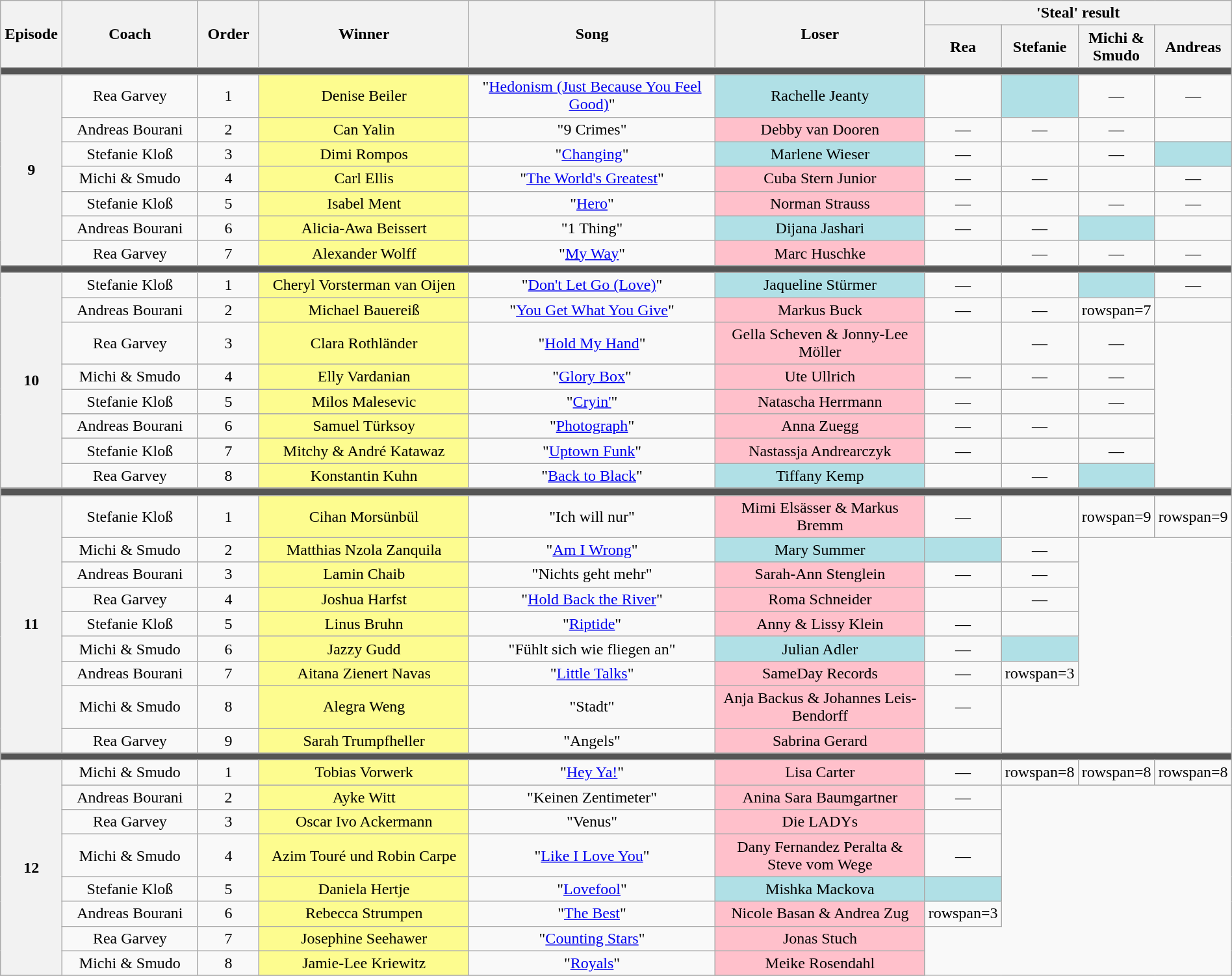<table class="wikitable" style="text-align: center; width:100%;">
<tr>
<th rowspan="2" style="width:5%;">Episode</th>
<th rowspan="2" style="width:11%;">Coach</th>
<th rowspan="2" style="width:05%;">Order</th>
<th rowspan="2" style="width:17%;">Winner</th>
<th rowspan="2" style="width:20%;">Song</th>
<th rowspan="2" style="width:17%;">Loser</th>
<th colspan="4" style="width:20%;">'Steal' result</th>
</tr>
<tr>
<th style="width:05%;">Rea</th>
<th style="width:05%;">Stefanie</th>
<th style="width:05%;">Michi & Smudo</th>
<th style="width:05%;">Andreas</th>
</tr>
<tr>
<td colspan="10" style="background:#555;"></td>
</tr>
<tr>
<th rowspan="7">9</th>
<td>Rea Garvey</td>
<td>1</td>
<td style="background:#fdfc8f;">Denise Beiler</td>
<td>"<a href='#'>Hedonism (Just Because You Feel Good)</a>"</td>
<td style="background:#b0e0e6;">Rachelle Jeanty</td>
<td></td>
<td style="background:#b0e0e6;text-align:center;"></td>
<td align="center">—</td>
<td align="center">—</td>
</tr>
<tr>
<td>Andreas Bourani</td>
<td>2</td>
<td style="background:#fdfc8f;">Can Yalin</td>
<td>"9 Crimes"</td>
<td style="background:pink;">Debby van Dooren</td>
<td align="center">—</td>
<td align="center">—</td>
<td align="center">—</td>
<td></td>
</tr>
<tr>
<td>Stefanie Kloß</td>
<td>3</td>
<td style="background:#fdfc8f;">Dimi Rompos</td>
<td>"<a href='#'>Changing</a>"</td>
<td style="background:#b0e0e6;">Marlene Wieser</td>
<td align="center">—</td>
<td></td>
<td align="center">—</td>
<td style="background:#b0e0e6;text-align:center;"></td>
</tr>
<tr>
<td>Michi & Smudo</td>
<td>4</td>
<td style="background:#fdfc8f;">Carl Ellis</td>
<td>"<a href='#'>The World's Greatest</a>"</td>
<td style="background:pink;">Cuba Stern Junior</td>
<td align="center">—</td>
<td align="center">—</td>
<td></td>
<td align="center">—</td>
</tr>
<tr>
<td>Stefanie Kloß</td>
<td>5</td>
<td style="background:#fdfc8f;">Isabel Ment</td>
<td>"<a href='#'>Hero</a>"</td>
<td style="background:pink;">Norman Strauss</td>
<td align="center">—</td>
<td></td>
<td align="center">—</td>
<td align="center">—</td>
</tr>
<tr>
<td>Andreas Bourani</td>
<td>6</td>
<td style="background:#fdfc8f;">Alicia-Awa Beissert</td>
<td>"1 Thing"</td>
<td style="background:#b0e0e6;">Dijana Jashari</td>
<td align="center">—</td>
<td align="center">—</td>
<td style="background:#b0e0e6;text-align:center;"></td>
<td></td>
</tr>
<tr>
<td>Rea Garvey</td>
<td>7</td>
<td style="background:#fdfc8f;">Alexander Wolff</td>
<td>"<a href='#'>My Way</a>"</td>
<td style="background:pink;">Marc Huschke</td>
<td></td>
<td align="center">—</td>
<td align="center">—</td>
<td align="center">—</td>
</tr>
<tr>
<td colspan="10" style="background:#555;"></td>
</tr>
<tr>
<th rowspan="8">10</th>
<td>Stefanie Kloß</td>
<td>1</td>
<td style="background:#fdfc8f;">Cheryl Vorsterman van Oijen</td>
<td>"<a href='#'>Don't Let Go (Love)</a>"</td>
<td style="background:#b0e0e6;">Jaqueline Stürmer</td>
<td align="center">—</td>
<td></td>
<td style="background:#b0e0e6;text-align:center;"></td>
<td align="center">—</td>
</tr>
<tr>
<td>Andreas Bourani</td>
<td>2</td>
<td style="background:#fdfc8f;">Michael Bauereiß</td>
<td>"<a href='#'>You Get What You Give</a>"</td>
<td style="background:pink;">Markus Buck</td>
<td align="center">—</td>
<td align="center">—</td>
<td>rowspan=7 </td>
<td></td>
</tr>
<tr>
<td>Rea Garvey</td>
<td>3</td>
<td style="background:#fdfc8f;">Clara Rothländer</td>
<td>"<a href='#'>Hold My Hand</a>"</td>
<td style="background:pink;">Gella Scheven & Jonny-Lee Möller</td>
<td></td>
<td align="center">—</td>
<td align="center">—</td>
</tr>
<tr>
<td>Michi & Smudo</td>
<td>4</td>
<td style="background:#fdfc8f;">Elly Vardanian</td>
<td>"<a href='#'>Glory Box</a>"</td>
<td style="background:pink;">Ute Ullrich</td>
<td align="center">—</td>
<td align="center">—</td>
<td align="center">—</td>
</tr>
<tr>
<td>Stefanie Kloß</td>
<td>5</td>
<td style="background:#fdfc8f;">Milos Malesevic</td>
<td>"<a href='#'>Cryin'</a>"</td>
<td style="background:pink;">Natascha Herrmann</td>
<td align="center">—</td>
<td></td>
<td align="center">—</td>
</tr>
<tr>
<td>Andreas Bourani</td>
<td>6</td>
<td style="background:#fdfc8f;">Samuel Türksoy</td>
<td>"<a href='#'>Photograph</a>"</td>
<td style="background:pink ;">Anna Zuegg</td>
<td align="center">—</td>
<td align="center">—</td>
<td></td>
</tr>
<tr>
<td>Stefanie Kloß</td>
<td>7</td>
<td style="background:#fdfc8f;">Mitchy & André Katawaz</td>
<td>"<a href='#'>Uptown Funk</a>"</td>
<td style="background:pink;">Nastassja Andrearczyk</td>
<td align="center">—</td>
<td></td>
<td align="center">—</td>
</tr>
<tr>
<td>Rea Garvey</td>
<td>8</td>
<td style="background:#fdfc8f;">Konstantin Kuhn</td>
<td>"<a href='#'>Back to Black</a>"</td>
<td style="background:#b0e0e6;">Tiffany Kemp</td>
<td></td>
<td align="center">—</td>
<td style="background:#b0e0e6;text-align:center;"></td>
</tr>
<tr>
<td colspan="10" style="background:#555;"></td>
</tr>
<tr>
<th rowspan="9">11</th>
<td>Stefanie Kloß</td>
<td>1</td>
<td style="background:#fdfc8f;">Cihan Morsünbül</td>
<td>"Ich will nur"</td>
<td style="background:pink;">Mimi Elsässer & Markus Bremm</td>
<td align="center">—</td>
<td></td>
<td>rowspan=9 </td>
<td>rowspan=9 </td>
</tr>
<tr>
<td>Michi & Smudo</td>
<td>2</td>
<td style="background:#fdfc8f;">Matthias Nzola Zanquila</td>
<td>"<a href='#'>Am I Wrong</a>"</td>
<td style="background:#b0e0e6;">Mary Summer</td>
<td style="background:#b0e0e6;text-align:center;"></td>
<td align="center">—</td>
</tr>
<tr>
<td>Andreas Bourani</td>
<td>3</td>
<td style="background:#fdfc8f;">Lamin Chaib</td>
<td>"Nichts geht mehr"</td>
<td style="background:pink;">Sarah-Ann Stenglein</td>
<td align="center">—</td>
<td align="center">—</td>
</tr>
<tr>
<td>Rea Garvey</td>
<td>4</td>
<td style="background:#fdfc8f;">Joshua Harfst</td>
<td>"<a href='#'>Hold Back the River</a>"</td>
<td style="background:pink;">Roma Schneider</td>
<td></td>
<td align="center">—</td>
</tr>
<tr>
<td>Stefanie Kloß</td>
<td>5</td>
<td style="background:#fdfc8f;">Linus Bruhn</td>
<td>"<a href='#'>Riptide</a>"</td>
<td style="background:pink;">Anny & Lissy Klein</td>
<td align="center">—</td>
<td></td>
</tr>
<tr>
<td>Michi & Smudo</td>
<td>6</td>
<td style="background:#fdfc8f;">Jazzy Gudd</td>
<td>"Fühlt sich wie fliegen an"</td>
<td style="background:#b0e0e6;">Julian Adler</td>
<td align="center">—</td>
<td style="background:#b0e0e6;text-align:center;"></td>
</tr>
<tr>
<td>Andreas Bourani</td>
<td>7</td>
<td style="background:#fdfc8f;">Aitana Zienert Navas</td>
<td>"<a href='#'>Little Talks</a>"</td>
<td style="background:pink;">SameDay Records</td>
<td align="center">—</td>
<td>rowspan=3 </td>
</tr>
<tr>
<td>Michi & Smudo</td>
<td>8</td>
<td style="background:#fdfc8f;">Alegra Weng</td>
<td>"Stadt"</td>
<td style="background:pink;">Anja Backus & Johannes Leis-Bendorff</td>
<td align="center">—</td>
</tr>
<tr>
<td>Rea Garvey</td>
<td>9</td>
<td style="background:#fdfc8f;">Sarah Trumpfheller</td>
<td>"Angels"</td>
<td style="background:pink;">Sabrina Gerard</td>
<td></td>
</tr>
<tr>
</tr>
<tr>
<td colspan="10" style="background:#555;"></td>
</tr>
<tr>
<th rowspan="8">12</th>
<td>Michi & Smudo</td>
<td>1</td>
<td style="background:#fdfc8f;">Tobias Vorwerk</td>
<td>"<a href='#'>Hey Ya!</a>"</td>
<td style="background:pink;">Lisa Carter</td>
<td align="center">—</td>
<td>rowspan=8 </td>
<td>rowspan=8 </td>
<td>rowspan=8 </td>
</tr>
<tr>
<td>Andreas Bourani</td>
<td>2</td>
<td style="background:#fdfc8f;">Ayke Witt</td>
<td>"Keinen Zentimeter"</td>
<td style="background:pink;">Anina Sara Baumgartner</td>
<td align="center">—</td>
</tr>
<tr>
<td>Rea Garvey</td>
<td>3</td>
<td style="background:#fdfc8f;">Oscar Ivo Ackermann</td>
<td>"Venus"</td>
<td style="background:pink;">Die LADYs</td>
<td></td>
</tr>
<tr>
<td>Michi & Smudo</td>
<td>4</td>
<td style="background:#fdfc8f;">Azim Touré und Robin Carpe</td>
<td>"<a href='#'>Like I Love You</a>"</td>
<td style="background:pink;">Dany Fernandez Peralta & Steve vom Wege</td>
<td align="center">—</td>
</tr>
<tr>
<td>Stefanie Kloß</td>
<td>5</td>
<td style="background:#fdfc8f;">Daniela Hertje</td>
<td>"<a href='#'>Lovefool</a>"</td>
<td style="background:#b0e0e6;">Mishka Mackova</td>
<td style="background:#b0e0e6;text-align:center;"></td>
</tr>
<tr>
<td>Andreas Bourani</td>
<td>6</td>
<td style="background:#fdfc8f;">Rebecca Strumpen</td>
<td>"<a href='#'>The Best</a>"</td>
<td style="background:pink ;">Nicole Basan & Andrea Zug</td>
<td>rowspan=3 </td>
</tr>
<tr>
<td>Rea Garvey</td>
<td>7</td>
<td style="background:#fdfc8f;">Josephine Seehawer</td>
<td>"<a href='#'>Counting Stars</a>"</td>
<td style="background:pink;">Jonas Stuch</td>
</tr>
<tr>
<td>Michi & Smudo</td>
<td>8</td>
<td style="background:#fdfc8f;">Jamie-Lee Kriewitz</td>
<td>"<a href='#'>Royals</a>"</td>
<td style="background:pink;">Meike Rosendahl</td>
</tr>
<tr>
</tr>
</table>
